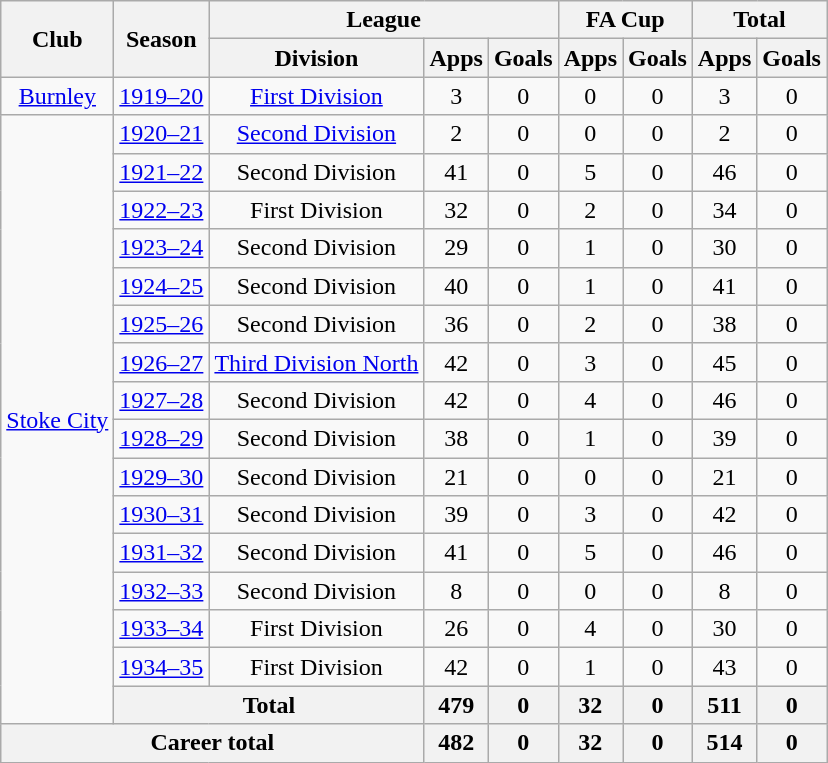<table class="wikitable" style="text-align: center;">
<tr>
<th rowspan="2">Club</th>
<th rowspan="2">Season</th>
<th colspan="3">League</th>
<th colspan="2">FA Cup</th>
<th colspan="2">Total</th>
</tr>
<tr>
<th>Division</th>
<th>Apps</th>
<th>Goals</th>
<th>Apps</th>
<th>Goals</th>
<th>Apps</th>
<th>Goals</th>
</tr>
<tr>
<td><a href='#'>Burnley</a></td>
<td><a href='#'>1919–20</a></td>
<td><a href='#'>First Division</a></td>
<td>3</td>
<td>0</td>
<td>0</td>
<td>0</td>
<td>3</td>
<td>0</td>
</tr>
<tr>
<td rowspan="16"><a href='#'>Stoke City</a></td>
<td><a href='#'>1920–21</a></td>
<td><a href='#'>Second Division</a></td>
<td>2</td>
<td>0</td>
<td>0</td>
<td>0</td>
<td>2</td>
<td>0</td>
</tr>
<tr>
<td><a href='#'>1921–22</a></td>
<td>Second Division</td>
<td>41</td>
<td>0</td>
<td>5</td>
<td>0</td>
<td>46</td>
<td>0</td>
</tr>
<tr>
<td><a href='#'>1922–23</a></td>
<td>First Division</td>
<td>32</td>
<td>0</td>
<td>2</td>
<td>0</td>
<td>34</td>
<td>0</td>
</tr>
<tr>
<td><a href='#'>1923–24</a></td>
<td>Second Division</td>
<td>29</td>
<td>0</td>
<td>1</td>
<td>0</td>
<td>30</td>
<td>0</td>
</tr>
<tr>
<td><a href='#'>1924–25</a></td>
<td>Second Division</td>
<td>40</td>
<td>0</td>
<td>1</td>
<td>0</td>
<td>41</td>
<td>0</td>
</tr>
<tr>
<td><a href='#'>1925–26</a></td>
<td>Second Division</td>
<td>36</td>
<td>0</td>
<td>2</td>
<td>0</td>
<td>38</td>
<td>0</td>
</tr>
<tr>
<td><a href='#'>1926–27</a></td>
<td><a href='#'>Third Division North</a></td>
<td>42</td>
<td>0</td>
<td>3</td>
<td>0</td>
<td>45</td>
<td>0</td>
</tr>
<tr>
<td><a href='#'>1927–28</a></td>
<td>Second Division</td>
<td>42</td>
<td>0</td>
<td>4</td>
<td>0</td>
<td>46</td>
<td>0</td>
</tr>
<tr>
<td><a href='#'>1928–29</a></td>
<td>Second Division</td>
<td>38</td>
<td>0</td>
<td>1</td>
<td>0</td>
<td>39</td>
<td>0</td>
</tr>
<tr>
<td><a href='#'>1929–30</a></td>
<td>Second Division</td>
<td>21</td>
<td>0</td>
<td>0</td>
<td>0</td>
<td>21</td>
<td>0</td>
</tr>
<tr>
<td><a href='#'>1930–31</a></td>
<td>Second Division</td>
<td>39</td>
<td>0</td>
<td>3</td>
<td>0</td>
<td>42</td>
<td>0</td>
</tr>
<tr>
<td><a href='#'>1931–32</a></td>
<td>Second Division</td>
<td>41</td>
<td>0</td>
<td>5</td>
<td>0</td>
<td>46</td>
<td>0</td>
</tr>
<tr>
<td><a href='#'>1932–33</a></td>
<td>Second Division</td>
<td>8</td>
<td>0</td>
<td>0</td>
<td>0</td>
<td>8</td>
<td>0</td>
</tr>
<tr>
<td><a href='#'>1933–34</a></td>
<td>First Division</td>
<td>26</td>
<td>0</td>
<td>4</td>
<td>0</td>
<td>30</td>
<td>0</td>
</tr>
<tr>
<td><a href='#'>1934–35</a></td>
<td>First Division</td>
<td>42</td>
<td>0</td>
<td>1</td>
<td>0</td>
<td>43</td>
<td>0</td>
</tr>
<tr>
<th colspan="2">Total</th>
<th>479</th>
<th>0</th>
<th>32</th>
<th>0</th>
<th>511</th>
<th>0</th>
</tr>
<tr>
<th colspan="3">Career total</th>
<th>482</th>
<th>0</th>
<th>32</th>
<th>0</th>
<th>514</th>
<th>0</th>
</tr>
</table>
